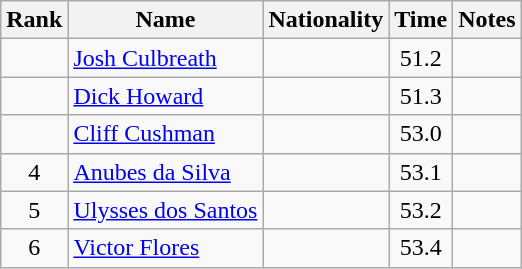<table class="wikitable sortable" style="text-align:center">
<tr>
<th>Rank</th>
<th>Name</th>
<th>Nationality</th>
<th>Time</th>
<th>Notes</th>
</tr>
<tr>
<td></td>
<td align=left><a href='#'>Josh Culbreath</a></td>
<td align=left></td>
<td>51.2</td>
<td></td>
</tr>
<tr>
<td></td>
<td align=left><a href='#'>Dick Howard</a></td>
<td align=left></td>
<td>51.3</td>
<td></td>
</tr>
<tr>
<td></td>
<td align=left><a href='#'>Cliff Cushman</a></td>
<td align=left></td>
<td>53.0</td>
<td></td>
</tr>
<tr>
<td>4</td>
<td align=left><a href='#'>Anubes da Silva</a></td>
<td align=left></td>
<td>53.1</td>
<td></td>
</tr>
<tr>
<td>5</td>
<td align=left><a href='#'>Ulysses dos Santos</a></td>
<td align=left></td>
<td>53.2</td>
<td></td>
</tr>
<tr>
<td>6</td>
<td align=left><a href='#'>Victor Flores</a></td>
<td align=left></td>
<td>53.4</td>
<td></td>
</tr>
</table>
